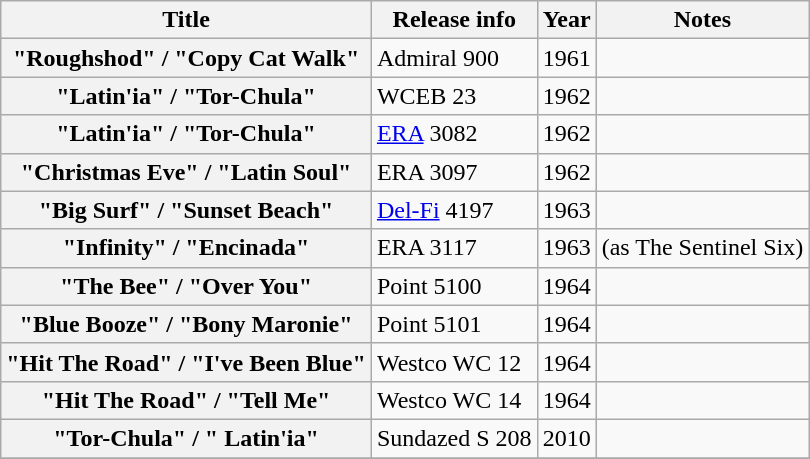<table class="wikitable plainrowheaders sortable">
<tr>
<th scope="col">Title</th>
<th scope="col">Release info</th>
<th scope="col">Year</th>
<th scope="col" class="unsortable">Notes</th>
</tr>
<tr>
<th scope="row">"Roughshod" / "Copy Cat Walk"</th>
<td>Admiral 900</td>
<td>1961</td>
<td></td>
</tr>
<tr>
<th scope="row">"Latin'ia" / "Tor-Chula"</th>
<td>WCEB 23</td>
<td>1962</td>
<td></td>
</tr>
<tr>
<th scope="row">"Latin'ia" / "Tor-Chula"</th>
<td><a href='#'>ERA</a> 3082</td>
<td>1962</td>
<td></td>
</tr>
<tr>
<th scope="row">"Christmas Eve" / "Latin Soul"</th>
<td>ERA 3097</td>
<td>1962</td>
<td></td>
</tr>
<tr>
<th scope="row">"Big Surf" / "Sunset Beach"</th>
<td><a href='#'>Del-Fi</a> 4197</td>
<td>1963</td>
<td></td>
</tr>
<tr>
<th scope="row">"Infinity" / "Encinada"</th>
<td>ERA 3117</td>
<td>1963</td>
<td>(as The Sentinel Six)</td>
</tr>
<tr>
<th scope="row">"The Bee" / "Over You"</th>
<td>Point 5100</td>
<td>1964</td>
<td></td>
</tr>
<tr>
<th scope="row">"Blue Booze" / "Bony Maronie"</th>
<td>Point 5101</td>
<td>1964</td>
<td></td>
</tr>
<tr>
<th scope="row">"Hit The Road" / "I've Been Blue"</th>
<td>Westco WC 12</td>
<td>1964</td>
<td></td>
</tr>
<tr>
<th scope="row">"Hit The Road" / "Tell Me"</th>
<td>Westco WC 14</td>
<td>1964</td>
<td></td>
</tr>
<tr>
<th scope="row">"Tor-Chula" / " Latin'ia"</th>
<td>Sundazed S 208</td>
<td>2010</td>
<td></td>
</tr>
<tr>
</tr>
</table>
